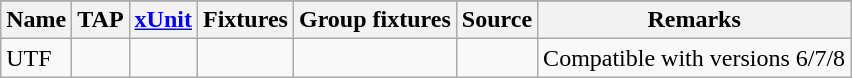<table class="wikitable sortable">
<tr>
</tr>
<tr>
<th>Name</th>
<th>TAP</th>
<th><a href='#'>xUnit</a></th>
<th>Fixtures</th>
<th>Group fixtures</th>
<th>Source</th>
<th>Remarks</th>
</tr>
<tr>
<td>UTF</td>
<td></td>
<td></td>
<td></td>
<td></td>
<td></td>
<td>Compatible with versions 6/7/8</td>
</tr>
</table>
